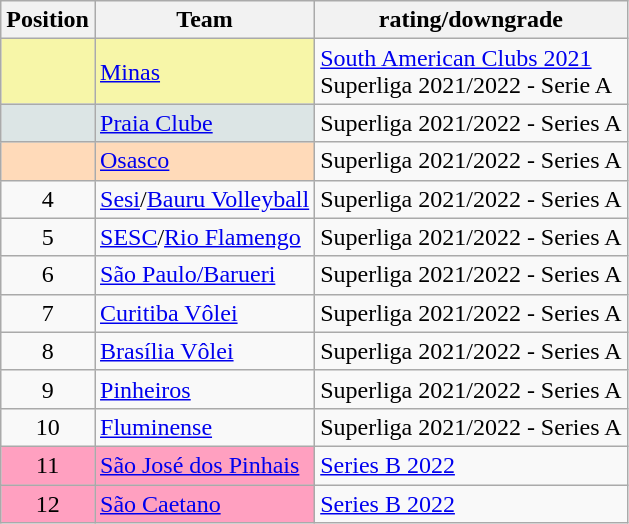<table class="wikitable">
<tr>
<th align="center">Position</th>
<th align="center">Team</th>
<th align="left">rating/downgrade</th>
</tr>
<tr>
<td align="center" bgcolor="#F7F6A8"></td>
<td bgcolor="#F7F6A8"> <a href='#'>Minas</a></td>
<td> <a href='#'>South American Clubs 2021</a><br> Superliga 2021/2022 - Serie A</td>
</tr>
<tr>
<td align="center" bgcolor="#DCE5E5"></td>
<td bgcolor="#DCE5E5"> <a href='#'>Praia Clube</a></td>
<td> Superliga 2021/2022 - Series A</td>
</tr>
<tr>
<td align="center" bgcolor="#FFDAB9"></td>
<td bgcolor="#FFDAB9"> <a href='#'>Osasco</a></td>
<td> Superliga 2021/2022 - Series A</td>
</tr>
<tr>
<td align="center">4</td>
<td> <a href='#'>Sesi</a>/<a href='#'>Bauru Volleyball</a></td>
<td> Superliga 2021/2022 - Series A</td>
</tr>
<tr>
<td align="center">5</td>
<td> <a href='#'>SESC</a>/<a href='#'>Rio Flamengo</a></td>
<td> Superliga 2021/2022 - Series A</td>
</tr>
<tr>
<td align="center">6</td>
<td> <a href='#'>São Paulo/Barueri</a></td>
<td> Superliga 2021/2022 - Series A</td>
</tr>
<tr>
<td align="center">7</td>
<td> <a href='#'>Curitiba Vôlei</a></td>
<td> Superliga 2021/2022 - Series A</td>
</tr>
<tr>
<td align="center">8</td>
<td> <a href='#'>Brasília Vôlei</a></td>
<td> Superliga 2021/2022 - Series A</td>
</tr>
<tr>
<td align="center">9</td>
<td> <a href='#'>Pinheiros</a></td>
<td> Superliga 2021/2022 - Series A</td>
</tr>
<tr>
<td align="center">10</td>
<td> <a href='#'>Fluminense</a></td>
<td> Superliga 2021/2022 - Series A</td>
</tr>
<tr>
<td align="center" bgcolor="#FFA0C0">11</td>
<td bgcolor="#FFA0C0"> <a href='#'>São José dos Pinhais</a></td>
<td> <a href='#'>Series B 2022</a></td>
</tr>
<tr>
<td align="center" bgcolor="#FFA0C0">12</td>
<td bgcolor="#FFA0C0"> <a href='#'>São Caetano</a></td>
<td> <a href='#'>Series B 2022</a></td>
</tr>
</table>
